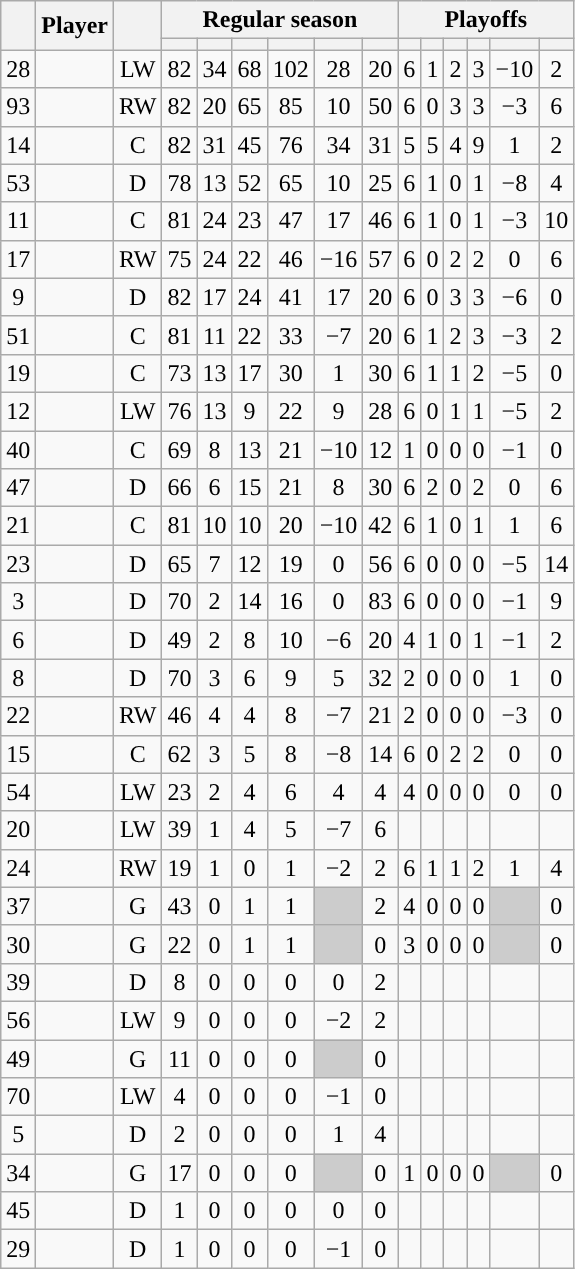<table class="wikitable sortable plainrowheaders" style="text-align:center;">
<tr>
<th scope="col" data-sort-type="number" rowspan="2"></th>
<th scope="col" rowspan="2">Player</th>
<th scope="col" rowspan="2"></th>
<th scope=colgroup colspan=6>Regular season</th>
<th scope=colgroup colspan=6>Playoffs</th>
</tr>
<tr>
<th scope="col" data-sort-type="number"></th>
<th scope="col" data-sort-type="number"></th>
<th scope="col" data-sort-type="number"></th>
<th scope="col" data-sort-type="number"></th>
<th scope="col" data-sort-type="number"></th>
<th scope="col" data-sort-type="number"></th>
<th scope="col" data-sort-type="number"></th>
<th scope="col" data-sort-type="number"></th>
<th scope="col" data-sort-type="number"></th>
<th scope="col" data-sort-type="number"></th>
<th scope="col" data-sort-type="number"></th>
<th scope="col" data-sort-type="number"></th>
</tr>
<tr>
<td scope="row">28</td>
<td align="left"></td>
<td>LW</td>
<td>82</td>
<td>34</td>
<td>68</td>
<td>102</td>
<td>28</td>
<td>20</td>
<td>6</td>
<td>1</td>
<td>2</td>
<td>3</td>
<td>−10</td>
<td>2</td>
</tr>
<tr>
<td scope="row">93</td>
<td align="left"></td>
<td>RW</td>
<td>82</td>
<td>20</td>
<td>65</td>
<td>85</td>
<td>10</td>
<td>50</td>
<td>6</td>
<td>0</td>
<td>3</td>
<td>3</td>
<td>−3</td>
<td>6</td>
</tr>
<tr>
<td scope="row">14</td>
<td align="left"></td>
<td>C</td>
<td>82</td>
<td>31</td>
<td>45</td>
<td>76</td>
<td>34</td>
<td>31</td>
<td>5</td>
<td>5</td>
<td>4</td>
<td>9</td>
<td>1</td>
<td>2</td>
</tr>
<tr>
<td scope="row">53</td>
<td align="left"></td>
<td>D</td>
<td>78</td>
<td>13</td>
<td>52</td>
<td>65</td>
<td>10</td>
<td>25</td>
<td>6</td>
<td>1</td>
<td>0</td>
<td>1</td>
<td>−8</td>
<td>4</td>
</tr>
<tr>
<td scope="row">11</td>
<td align="left"></td>
<td>C</td>
<td>81</td>
<td>24</td>
<td>23</td>
<td>47</td>
<td>17</td>
<td>46</td>
<td>6</td>
<td>1</td>
<td>0</td>
<td>1</td>
<td>−3</td>
<td>10</td>
</tr>
<tr>
<td scope="row">17</td>
<td align="left"></td>
<td>RW</td>
<td>75</td>
<td>24</td>
<td>22</td>
<td>46</td>
<td>−16</td>
<td>57</td>
<td>6</td>
<td>0</td>
<td>2</td>
<td>2</td>
<td>0</td>
<td>6</td>
</tr>
<tr>
<td scope="row">9</td>
<td align="left"></td>
<td>D</td>
<td>82</td>
<td>17</td>
<td>24</td>
<td>41</td>
<td>17</td>
<td>20</td>
<td>6</td>
<td>0</td>
<td>3</td>
<td>3</td>
<td>−6</td>
<td>0</td>
</tr>
<tr>
<td scope="row">51</td>
<td align="left"></td>
<td>C</td>
<td>81</td>
<td>11</td>
<td>22</td>
<td>33</td>
<td>−7</td>
<td>20</td>
<td>6</td>
<td>1</td>
<td>2</td>
<td>3</td>
<td>−3</td>
<td>2</td>
</tr>
<tr>
<td scope="row">19</td>
<td align="left"></td>
<td>C</td>
<td>73</td>
<td>13</td>
<td>17</td>
<td>30</td>
<td>1</td>
<td>30</td>
<td>6</td>
<td>1</td>
<td>1</td>
<td>2</td>
<td>−5</td>
<td>0</td>
</tr>
<tr>
<td scope="row">12</td>
<td align="left"></td>
<td>LW</td>
<td>76</td>
<td>13</td>
<td>9</td>
<td>22</td>
<td>9</td>
<td>28</td>
<td>6</td>
<td>0</td>
<td>1</td>
<td>1</td>
<td>−5</td>
<td>2</td>
</tr>
<tr>
<td scope="row">40</td>
<td align="left"></td>
<td>C</td>
<td>69</td>
<td>8</td>
<td>13</td>
<td>21</td>
<td>−10</td>
<td>12</td>
<td>1</td>
<td>0</td>
<td>0</td>
<td>0</td>
<td>−1</td>
<td>0</td>
</tr>
<tr>
<td scope="row">47</td>
<td align="left"></td>
<td>D</td>
<td>66</td>
<td>6</td>
<td>15</td>
<td>21</td>
<td>8</td>
<td>30</td>
<td>6</td>
<td>2</td>
<td>0</td>
<td>2</td>
<td>0</td>
<td>6</td>
</tr>
<tr>
<td scope="row">21</td>
<td align="left"></td>
<td>C</td>
<td>81</td>
<td>10</td>
<td>10</td>
<td>20</td>
<td>−10</td>
<td>42</td>
<td>6</td>
<td>1</td>
<td>0</td>
<td>1</td>
<td>1</td>
<td>6</td>
</tr>
<tr>
<td scope="row">23</td>
<td align="left"></td>
<td>D</td>
<td>65</td>
<td>7</td>
<td>12</td>
<td>19</td>
<td>0</td>
<td>56</td>
<td>6</td>
<td>0</td>
<td>0</td>
<td>0</td>
<td>−5</td>
<td>14</td>
</tr>
<tr>
<td scope="row">3</td>
<td align="left"></td>
<td>D</td>
<td>70</td>
<td>2</td>
<td>14</td>
<td>16</td>
<td>0</td>
<td>83</td>
<td>6</td>
<td>0</td>
<td>0</td>
<td>0</td>
<td>−1</td>
<td>9</td>
</tr>
<tr>
<td scope="row">6</td>
<td align="left"></td>
<td>D</td>
<td>49</td>
<td>2</td>
<td>8</td>
<td>10</td>
<td>−6</td>
<td>20</td>
<td>4</td>
<td>1</td>
<td>0</td>
<td>1</td>
<td>−1</td>
<td>2</td>
</tr>
<tr>
<td scope="row">8</td>
<td align="left"></td>
<td>D</td>
<td>70</td>
<td>3</td>
<td>6</td>
<td>9</td>
<td>5</td>
<td>32</td>
<td>2</td>
<td>0</td>
<td>0</td>
<td>0</td>
<td>1</td>
<td>0</td>
</tr>
<tr>
<td scope="row">22</td>
<td align="left"></td>
<td>RW</td>
<td>46</td>
<td>4</td>
<td>4</td>
<td>8</td>
<td>−7</td>
<td>21</td>
<td>2</td>
<td>0</td>
<td>0</td>
<td>0</td>
<td>−3</td>
<td>0</td>
</tr>
<tr>
<td scope="row">15</td>
<td align="left"></td>
<td>C</td>
<td>62</td>
<td>3</td>
<td>5</td>
<td>8</td>
<td>−8</td>
<td>14</td>
<td>6</td>
<td>0</td>
<td>2</td>
<td>2</td>
<td>0</td>
<td>0</td>
</tr>
<tr>
<td scope="row">54</td>
<td align="left"></td>
<td>LW</td>
<td>23</td>
<td>2</td>
<td>4</td>
<td>6</td>
<td>4</td>
<td>4</td>
<td>4</td>
<td>0</td>
<td>0</td>
<td>0</td>
<td>0</td>
<td>0</td>
</tr>
<tr>
<td scope="row">20</td>
<td align="left"></td>
<td>LW</td>
<td>39</td>
<td>1</td>
<td>4</td>
<td>5</td>
<td>−7</td>
<td>6</td>
<td></td>
<td></td>
<td></td>
<td></td>
<td></td>
<td></td>
</tr>
<tr>
<td scope="row">24</td>
<td align="left"></td>
<td>RW</td>
<td>19</td>
<td>1</td>
<td>0</td>
<td>1</td>
<td>−2</td>
<td>2</td>
<td>6</td>
<td>1</td>
<td>1</td>
<td>2</td>
<td>1</td>
<td>4</td>
</tr>
<tr>
<td scope="row">37</td>
<td align="left"></td>
<td>G</td>
<td>43</td>
<td>0</td>
<td>1</td>
<td>1</td>
<td style="background:#ccc"></td>
<td>2</td>
<td>4</td>
<td>0</td>
<td>0</td>
<td>0</td>
<td style="background:#ccc"></td>
<td>0</td>
</tr>
<tr>
<td scope="row">30</td>
<td align="left"></td>
<td>G</td>
<td>22</td>
<td>0</td>
<td>1</td>
<td>1</td>
<td style="background:#ccc"></td>
<td>0</td>
<td>3</td>
<td>0</td>
<td>0</td>
<td>0</td>
<td style="background:#ccc"></td>
<td>0</td>
</tr>
<tr>
<td scope="row">39</td>
<td align="left"></td>
<td>D</td>
<td>8</td>
<td>0</td>
<td>0</td>
<td>0</td>
<td>0</td>
<td>2</td>
<td></td>
<td></td>
<td></td>
<td></td>
<td></td>
<td></td>
</tr>
<tr>
<td scope="row">56</td>
<td align="left"></td>
<td>LW</td>
<td>9</td>
<td>0</td>
<td>0</td>
<td>0</td>
<td>−2</td>
<td>2</td>
<td></td>
<td></td>
<td></td>
<td></td>
<td></td>
<td></td>
</tr>
<tr>
<td scope="row">49</td>
<td align="left"></td>
<td>G</td>
<td>11</td>
<td>0</td>
<td>0</td>
<td>0</td>
<td style="background:#ccc"></td>
<td>0</td>
<td></td>
<td></td>
<td></td>
<td></td>
<td></td>
<td></td>
</tr>
<tr>
<td scope="row">70</td>
<td align="left"></td>
<td>LW</td>
<td>4</td>
<td>0</td>
<td>0</td>
<td>0</td>
<td>−1</td>
<td>0</td>
<td></td>
<td></td>
<td></td>
<td></td>
<td></td>
<td></td>
</tr>
<tr>
<td scope="row">5</td>
<td align="left"></td>
<td>D</td>
<td>2</td>
<td>0</td>
<td>0</td>
<td>0</td>
<td>1</td>
<td>4</td>
<td></td>
<td></td>
<td></td>
<td></td>
<td></td>
<td></td>
</tr>
<tr>
<td scope="row">34</td>
<td align="left"></td>
<td>G</td>
<td>17</td>
<td>0</td>
<td>0</td>
<td>0</td>
<td style="background:#ccc"></td>
<td>0</td>
<td>1</td>
<td>0</td>
<td>0</td>
<td>0</td>
<td style="background:#ccc"></td>
<td>0</td>
</tr>
<tr>
<td scope="row">45</td>
<td align="left"></td>
<td>D</td>
<td>1</td>
<td>0</td>
<td>0</td>
<td>0</td>
<td>0</td>
<td>0</td>
<td></td>
<td></td>
<td></td>
<td></td>
<td></td>
<td></td>
</tr>
<tr>
<td scope="row">29</td>
<td align="left"></td>
<td>D</td>
<td>1</td>
<td>0</td>
<td>0</td>
<td>0</td>
<td>−1</td>
<td>0</td>
<td></td>
<td></td>
<td></td>
<td></td>
<td></td>
<td></td>
</tr>
</table>
